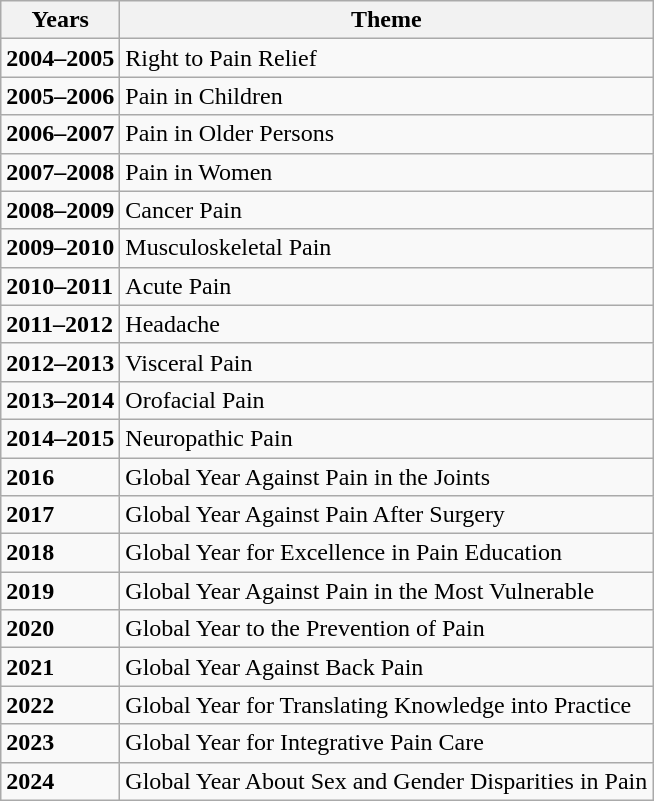<table class="wikitable">
<tr>
<th>Years</th>
<th>Theme</th>
</tr>
<tr>
<td><strong>2004–2005</strong></td>
<td>Right to Pain Relief</td>
</tr>
<tr>
<td><strong>2005–2006</strong></td>
<td>Pain in Children</td>
</tr>
<tr>
<td><strong>2006–2007</strong></td>
<td>Pain in Older Persons</td>
</tr>
<tr>
<td><strong>2007–2008</strong></td>
<td>Pain in Women</td>
</tr>
<tr>
<td><strong>2008–2009</strong></td>
<td>Cancer Pain</td>
</tr>
<tr>
<td><strong>2009–2010</strong></td>
<td>Musculoskeletal Pain</td>
</tr>
<tr>
<td><strong>2010–2011</strong></td>
<td>Acute Pain</td>
</tr>
<tr>
<td><strong>2011–2012</strong></td>
<td>Headache</td>
</tr>
<tr>
<td><strong>2012–2013</strong></td>
<td>Visceral Pain</td>
</tr>
<tr>
<td><strong>2013–2014</strong></td>
<td>Orofacial Pain</td>
</tr>
<tr>
<td><strong>2014–2015</strong></td>
<td>Neuropathic Pain</td>
</tr>
<tr>
<td><strong>2016</strong></td>
<td>Global Year Against Pain in the Joints</td>
</tr>
<tr>
<td><strong>2017</strong></td>
<td>Global Year Against Pain After Surgery</td>
</tr>
<tr>
<td><strong>2018</strong></td>
<td>Global Year for Excellence in Pain Education</td>
</tr>
<tr>
<td><strong>2019</strong></td>
<td>Global Year Against Pain in the Most Vulnerable</td>
</tr>
<tr>
<td><strong>2020</strong></td>
<td>Global Year to the Prevention of Pain</td>
</tr>
<tr>
<td><strong>2021</strong></td>
<td>Global Year Against Back Pain</td>
</tr>
<tr>
<td><strong>2022</strong></td>
<td>Global Year for Translating Knowledge into Practice</td>
</tr>
<tr>
<td><strong>2023</strong></td>
<td>Global Year for Integrative Pain Care</td>
</tr>
<tr>
<td><strong>2024</strong></td>
<td>Global Year About Sex and Gender Disparities in Pain</td>
</tr>
</table>
